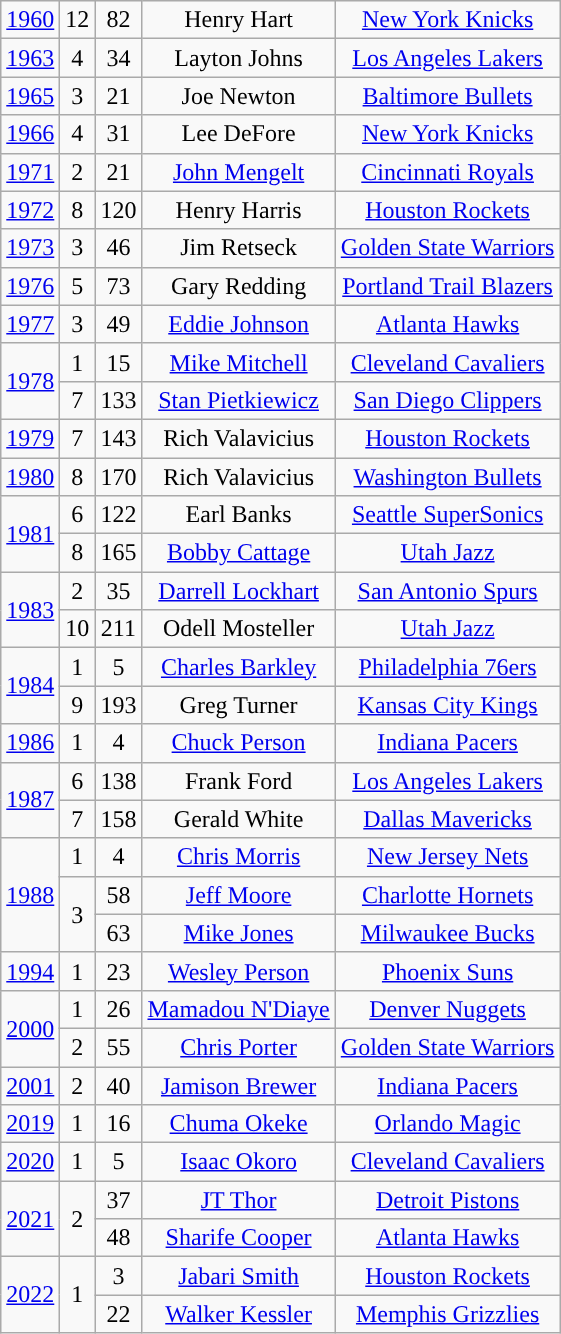<table class="wikitable">
<tr align="center">
<td><a href='#'>1960</a></td>
<td>12</td>
<td>82</td>
<td>Henry Hart</td>
<td><a href='#'>New York Knicks</a></td>
</tr>
<tr align="center">
<td><a href='#'>1963</a></td>
<td>4</td>
<td>34</td>
<td>Layton Johns</td>
<td><a href='#'>Los Angeles Lakers</a></td>
</tr>
<tr align="center">
<td><a href='#'>1965</a></td>
<td>3</td>
<td>21</td>
<td>Joe Newton</td>
<td><a href='#'>Baltimore Bullets</a></td>
</tr>
<tr align="center">
<td><a href='#'>1966</a></td>
<td>4</td>
<td>31</td>
<td>Lee DeFore</td>
<td><a href='#'>New York Knicks</a></td>
</tr>
<tr align="center">
<td><a href='#'>1971</a></td>
<td>2</td>
<td>21</td>
<td><a href='#'>John Mengelt</a></td>
<td><a href='#'>Cincinnati Royals</a></td>
</tr>
<tr align="center">
<td><a href='#'>1972</a></td>
<td>8</td>
<td>120</td>
<td>Henry Harris</td>
<td><a href='#'>Houston Rockets</a></td>
</tr>
<tr align="center">
<td><a href='#'>1973</a></td>
<td>3</td>
<td>46</td>
<td>Jim Retseck</td>
<td><a href='#'>Golden State Warriors</a></td>
</tr>
<tr align="center">
<td><a href='#'>1976</a></td>
<td>5</td>
<td>73</td>
<td>Gary Redding</td>
<td><a href='#'>Portland Trail Blazers</a></td>
</tr>
<tr align="center">
<td><a href='#'>1977</a></td>
<td>3</td>
<td>49</td>
<td><a href='#'>Eddie Johnson</a></td>
<td><a href='#'>Atlanta Hawks</a></td>
</tr>
<tr align="center">
<td rowspan="2"><a href='#'>1978</a></td>
<td>1</td>
<td>15</td>
<td><a href='#'>Mike Mitchell</a></td>
<td><a href='#'>Cleveland Cavaliers</a></td>
</tr>
<tr align="center">
<td>7</td>
<td>133</td>
<td><a href='#'>Stan Pietkiewicz</a></td>
<td><a href='#'>San Diego Clippers</a></td>
</tr>
<tr align="center">
<td><a href='#'>1979</a></td>
<td>7</td>
<td>143</td>
<td>Rich Valavicius</td>
<td><a href='#'>Houston Rockets</a></td>
</tr>
<tr align="center">
<td><a href='#'>1980</a></td>
<td>8</td>
<td>170</td>
<td>Rich Valavicius</td>
<td><a href='#'>Washington Bullets</a></td>
</tr>
<tr align="center">
<td rowspan="2"><a href='#'>1981</a></td>
<td>6</td>
<td>122</td>
<td>Earl Banks</td>
<td><a href='#'>Seattle SuperSonics</a></td>
</tr>
<tr align="center">
<td>8</td>
<td>165</td>
<td><a href='#'>Bobby Cattage</a></td>
<td><a href='#'>Utah Jazz</a></td>
</tr>
<tr align="center">
<td rowspan="2"><a href='#'>1983</a></td>
<td>2</td>
<td>35</td>
<td><a href='#'>Darrell Lockhart</a></td>
<td><a href='#'>San Antonio Spurs</a></td>
</tr>
<tr align="center">
<td>10</td>
<td>211</td>
<td>Odell Mosteller</td>
<td><a href='#'>Utah Jazz</a></td>
</tr>
<tr align="center">
<td rowspan="2"><a href='#'>1984</a></td>
<td>1</td>
<td>5</td>
<td><a href='#'>Charles Barkley</a></td>
<td><a href='#'>Philadelphia 76ers</a></td>
</tr>
<tr align="center">
<td>9</td>
<td>193</td>
<td>Greg Turner</td>
<td><a href='#'>Kansas City Kings</a></td>
</tr>
<tr align="center">
<td><a href='#'>1986</a></td>
<td>1</td>
<td>4</td>
<td><a href='#'>Chuck Person</a></td>
<td><a href='#'>Indiana Pacers</a></td>
</tr>
<tr align="center">
<td rowspan="2"><a href='#'>1987</a></td>
<td>6</td>
<td>138</td>
<td>Frank Ford</td>
<td><a href='#'>Los Angeles Lakers</a></td>
</tr>
<tr align="center">
<td>7</td>
<td>158</td>
<td>Gerald White</td>
<td><a href='#'>Dallas Mavericks</a></td>
</tr>
<tr align="center">
<td rowspan="3"><a href='#'>1988</a></td>
<td>1</td>
<td>4</td>
<td><a href='#'>Chris Morris</a></td>
<td><a href='#'>New Jersey Nets</a></td>
</tr>
<tr align="center">
<td rowspan="2">3</td>
<td>58</td>
<td><a href='#'>Jeff Moore</a></td>
<td><a href='#'>Charlotte Hornets</a></td>
</tr>
<tr align="center">
<td>63</td>
<td><a href='#'>Mike Jones</a></td>
<td><a href='#'>Milwaukee Bucks</a></td>
</tr>
<tr align="center">
<td><a href='#'>1994</a></td>
<td>1</td>
<td>23</td>
<td><a href='#'>Wesley Person</a></td>
<td><a href='#'>Phoenix Suns</a></td>
</tr>
<tr align="center">
<td rowspan="2"><a href='#'>2000</a></td>
<td>1</td>
<td>26</td>
<td><a href='#'>Mamadou N'Diaye</a></td>
<td><a href='#'>Denver Nuggets</a></td>
</tr>
<tr align="center">
<td>2</td>
<td>55</td>
<td><a href='#'>Chris Porter</a></td>
<td><a href='#'>Golden State Warriors</a></td>
</tr>
<tr align="center">
<td><a href='#'>2001</a></td>
<td>2</td>
<td>40</td>
<td><a href='#'>Jamison Brewer</a></td>
<td><a href='#'>Indiana Pacers</a></td>
</tr>
<tr align="center">
<td><a href='#'>2019</a></td>
<td>1</td>
<td>16</td>
<td><a href='#'>Chuma Okeke</a></td>
<td><a href='#'>Orlando Magic</a></td>
</tr>
<tr align="center">
<td><a href='#'>2020</a></td>
<td>1</td>
<td>5</td>
<td><a href='#'>Isaac Okoro</a></td>
<td><a href='#'>Cleveland Cavaliers</a></td>
</tr>
<tr align="center">
<td rowspan="2"><a href='#'>2021</a></td>
<td rowspan="2">2</td>
<td>37</td>
<td><a href='#'>JT Thor</a></td>
<td><a href='#'>Detroit Pistons</a></td>
</tr>
<tr align="center">
<td>48</td>
<td><a href='#'>Sharife Cooper</a></td>
<td><a href='#'>Atlanta Hawks</a></td>
</tr>
<tr align="center">
<td rowspan="2"><a href='#'>2022</a></td>
<td rowspan="2">1</td>
<td>3</td>
<td><a href='#'>Jabari Smith</a></td>
<td><a href='#'>Houston Rockets</a></td>
</tr>
<tr align="center">
<td>22</td>
<td><a href='#'>Walker Kessler</a></td>
<td><a href='#'>Memphis Grizzlies</a></td>
</tr>
</table>
